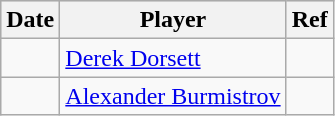<table class="wikitable">
<tr style="background:#ddd;">
<th>Date</th>
<th>Player</th>
<th>Ref</th>
</tr>
<tr>
<td></td>
<td><a href='#'>Derek Dorsett</a></td>
<td></td>
</tr>
<tr>
<td></td>
<td><a href='#'>Alexander Burmistrov</a></td>
<td></td>
</tr>
</table>
